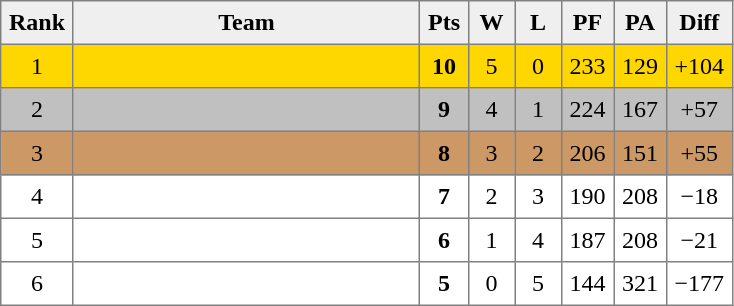<table style=border-collapse:collapse border=1 cellspacing=0 cellpadding=5>
<tr align=center bgcolor=#efefef>
<th width=20>Rank</th>
<th width=220>Team</th>
<th width=20>Pts</th>
<th width=20>W</th>
<th width=20>L</th>
<th width=20>PF</th>
<th width=20>PA</th>
<th width=20>Diff</th>
</tr>
<tr align=center bgcolor=gold>
<td>1</td>
<td align=left></td>
<td><strong>10</strong></td>
<td>5</td>
<td>0</td>
<td>233</td>
<td>129</td>
<td>+104</td>
</tr>
<tr align=center bgcolor=silver>
<td>2</td>
<td align=left></td>
<td><strong>9</strong></td>
<td>4</td>
<td>1</td>
<td>224</td>
<td>167</td>
<td>+57</td>
</tr>
<tr align=center bgcolor=cc9966>
<td>3</td>
<td align=left></td>
<td><strong>8</strong></td>
<td>3</td>
<td>2</td>
<td>206</td>
<td>151</td>
<td>+55</td>
</tr>
<tr align=center>
<td>4</td>
<td align=left></td>
<td><strong>7</strong></td>
<td>2</td>
<td>3</td>
<td>190</td>
<td>208</td>
<td>−18</td>
</tr>
<tr align=center>
<td>5</td>
<td align=left></td>
<td><strong>6</strong></td>
<td>1</td>
<td>4</td>
<td>187</td>
<td>208</td>
<td>−21</td>
</tr>
<tr align=center>
<td>6</td>
<td align=left></td>
<td><strong>5</strong></td>
<td>0</td>
<td>5</td>
<td>144</td>
<td>321</td>
<td>−177</td>
</tr>
</table>
